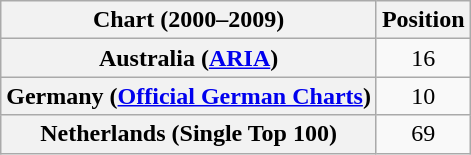<table class="wikitable plainrowheaders sortable">
<tr>
<th scope="col">Chart (2000–2009)</th>
<th scope="col">Position</th>
</tr>
<tr>
<th scope="Row">Australia (<a href='#'>ARIA</a>)</th>
<td style="text-align:center;">16</td>
</tr>
<tr>
<th scope="Row">Germany (<a href='#'>Official German Charts</a>)</th>
<td style="text-align:center;">10</td>
</tr>
<tr>
<th scope="row">Netherlands (Single Top 100)</th>
<td style="text-align:center;">69</td>
</tr>
</table>
